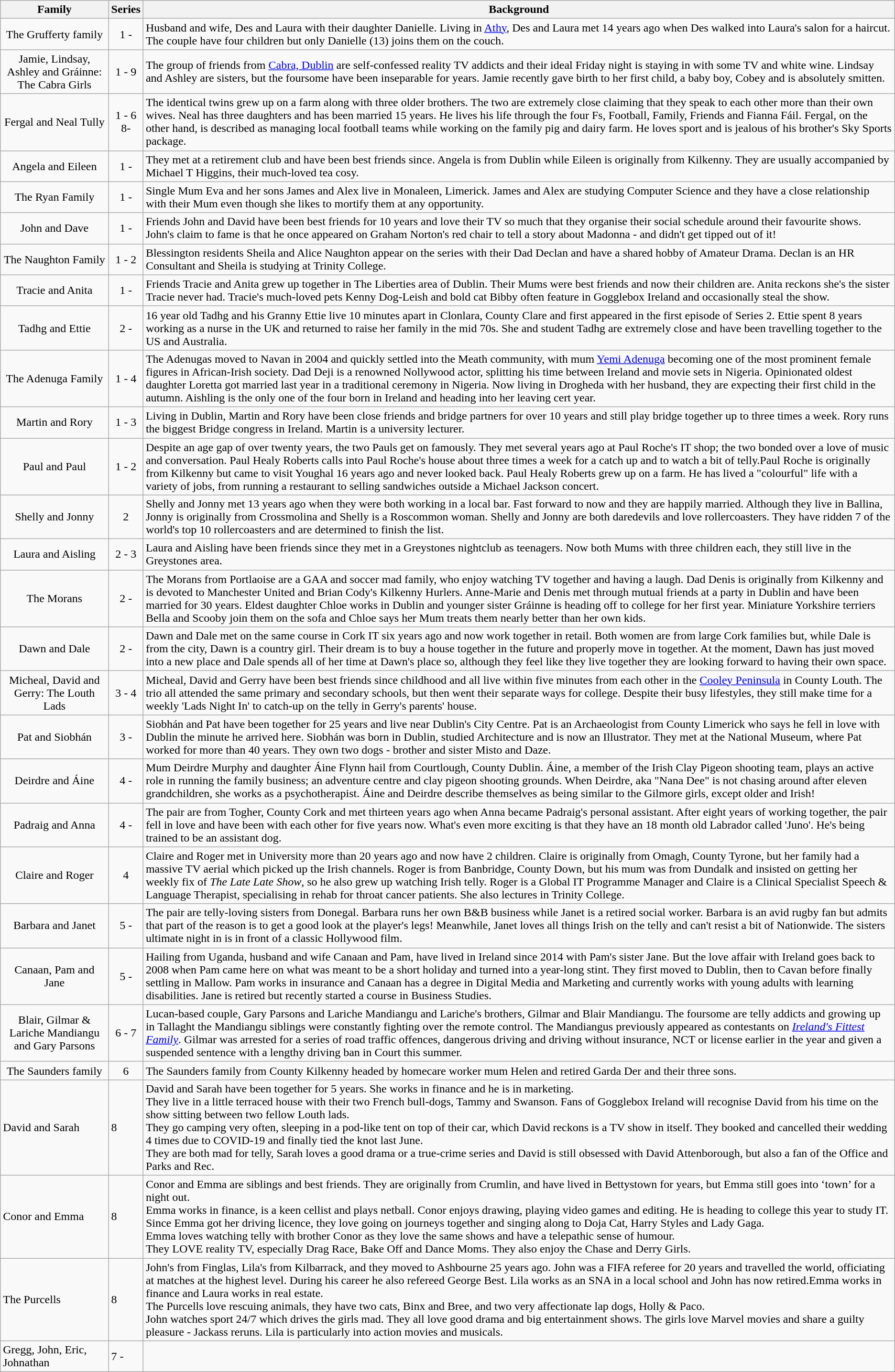<table class="wikitable plainrowheaders">
<tr>
<th scope="col">Family</th>
<th>Series</th>
<th scope="col">Background</th>
</tr>
<tr>
<td style="text-align:center;">The Grufferty family</td>
<td style="text-align:center;">1 -</td>
<td style="text-align:left;">Husband and wife, Des and Laura with their daughter Danielle. Living in <a href='#'>Athy</a>, Des and Laura met 14 years ago when Des walked into Laura's salon for a haircut. The couple have four children but only Danielle (13) joins them on the couch.</td>
</tr>
<tr>
<td style="text-align:center;">Jamie, Lindsay, Ashley and Gráinne: The Cabra Girls</td>
<td style="text-align:center;">1 - 9</td>
<td style="text-align:left;">The group of friends from <a href='#'>Cabra, Dublin</a> are self-confessed reality TV addicts and their ideal Friday night is staying in with some TV and white wine. Lindsay and Ashley are sisters, but the foursome have been inseparable for years. Jamie recently gave birth to her first child, a baby boy, Cobey and is absolutely smitten.</td>
</tr>
<tr>
<td style="text-align:center;">Fergal and Neal Tully</td>
<td style="text-align:center;">1 - 6<br>8-</td>
<td style="text-align:left;">The identical twins grew up on a farm along with three older brothers. The two are extremely close claiming that they speak to each other more than their own wives. Neal has three daughters and has been married 15 years. He lives his life through the four Fs, Football, Family, Friends and Fianna Fáil. Fergal, on the other hand, is described as managing local football teams while working on the family pig and dairy farm. He loves sport and is jealous of his brother's Sky Sports package.</td>
</tr>
<tr>
<td style="text-align:center;">Angela and Eileen</td>
<td style="text-align:center;">1 -</td>
<td style="text-align:left;">They met at a retirement club and have been best friends since.  Angela is from Dublin while Eileen is originally from Kilkenny. They are usually accompanied by Michael T Higgins, their much-loved tea cosy.</td>
</tr>
<tr>
<td style="text-align:center;">The Ryan Family</td>
<td style="text-align:center;">1 -</td>
<td style="text-align:left;">Single Mum Eva and her sons James and Alex live in Monaleen, Limerick.  James and Alex are studying Computer Science and they have a close relationship with their Mum even though she likes to mortify them at any opportunity.</td>
</tr>
<tr>
<td style="text-align:center;">John and Dave</td>
<td style="text-align:center;">1 -</td>
<td style="text-align:left;">Friends John and David have been best friends for 10 years and love their TV so much that they organise their social schedule around their favourite shows.  John's claim to fame is that he once appeared on Graham Norton's red chair to tell a story about Madonna - and didn't get tipped out of it!</td>
</tr>
<tr>
<td style="text-align:center;">The Naughton Family</td>
<td style="text-align:center;">1 - 2</td>
<td style="text-align:left;">Blessington residents Sheila and Alice Naughton appear on the series with their Dad Declan and have a shared hobby of Amateur Drama.  Declan is an HR Consultant and Sheila is studying at Trinity College.</td>
</tr>
<tr>
<td style="text-align:center;">Tracie and Anita</td>
<td style="text-align:center;">1 -</td>
<td style="text-align:left;">Friends Tracie and Anita grew up together in The Liberties area of Dublin.  Their Mums were best friends and now their children are.  Anita reckons she's the sister Tracie never had.  Tracie's much-loved pets Kenny Dog-Leish and bold cat Bibby often feature in Gogglebox Ireland and occasionally steal the show.</td>
</tr>
<tr>
<td style="text-align:center;">Tadhg and Ettie</td>
<td style="text-align:center;">2 -</td>
<td style="text-align:left;">16 year old Tadhg and his Granny Ettie live 10 minutes apart in Clonlara, County Clare and first appeared in the first episode of Series 2.  Ettie spent 8 years working as a nurse in the UK and returned to raise her family in the mid 70s.  She and student Tadhg are extremely close and have been travelling together to the US and Australia.</td>
</tr>
<tr>
<td style="text-align:center;">The Adenuga Family</td>
<td style="text-align:center;">1 - 4</td>
<td style="text-align:left;">The Adenugas moved to Navan in 2004 and quickly settled into the Meath community, with mum <a href='#'>Yemi Adenuga</a> becoming one of the most prominent female figures in African-Irish society. Dad Deji is a renowned Nollywood actor, splitting his time between Ireland and movie sets in Nigeria. Opinionated oldest daughter Loretta got married last year in a traditional ceremony in Nigeria. Now living in Drogheda with her husband, they are expecting their first child in the autumn. Aishling is the only one of the four born in Ireland and heading into her leaving cert year.</td>
</tr>
<tr>
<td style="text-align:center;">Martin and Rory</td>
<td style="text-align:center;">1 - 3</td>
<td style="text-align:left;">Living in Dublin, Martin and Rory have been close friends and bridge partners for over 10 years and still play bridge together up to three times a week. Rory runs the biggest Bridge congress in Ireland. Martin is a university lecturer.</td>
</tr>
<tr>
<td style="text-align:center;">Paul and Paul</td>
<td style="text-align:center;">1 - 2</td>
<td style="text-align:left;">Despite an age gap of over twenty years, the two Pauls get on famously. They met several years ago at Paul Roche's IT shop; the two bonded over a love of music and conversation. Paul Healy Roberts calls into Paul Roche's house about three times a week for a catch up and to watch a bit of telly.Paul Roche is originally from Kilkenny but came to visit Youghal 16 years ago and never looked back.  Paul Healy Roberts grew up on a farm. He has lived a "colourful" life with a variety of jobs, from running a restaurant to selling sandwiches outside a Michael Jackson concert.</td>
</tr>
<tr>
<td style="text-align:center;">Shelly and Jonny</td>
<td style="text-align:center;">2</td>
<td style="text-align:left;">Shelly and Jonny met 13 years ago when they were both working in a local bar. Fast forward to now and they are happily married. Although they live in Ballina, Jonny is originally from Crossmolina and Shelly is a Roscommon woman. Shelly and Jonny are both daredevils and love rollercoasters. They have ridden 7 of the world's top 10 rollercoasters and are determined to finish the list.</td>
</tr>
<tr>
<td style="text-align:center;">Laura and Aisling</td>
<td style="text-align:center;">2 - 3</td>
<td style="text-align:left;">Laura and Aisling have been friends since they met in a Greystones nightclub as teenagers.  Now both Mums with three children each, they still live in the Greystones area.</td>
</tr>
<tr>
<td style="text-align:center;">The Morans</td>
<td style="text-align:center;">2 -</td>
<td style="text-align:left;">The Morans from Portlaoise are a GAA and soccer mad family, who enjoy watching TV together and having a laugh. Dad Denis is originally from Kilkenny and is devoted to Manchester United and Brian Cody's Kilkenny Hurlers. Anne-Marie and Denis met through mutual friends at a party in Dublin and have been married for 30 years. Eldest daughter Chloe works in Dublin and younger sister Gráinne is heading off to college for her first year. Miniature Yorkshire terriers Bella and Scooby join them on the sofa and Chloe says her Mum treats them nearly better than her own kids.</td>
</tr>
<tr>
<td style="text-align:center;">Dawn and Dale</td>
<td style="text-align:center;">2 -</td>
<td style="text-align:left;">Dawn and Dale met on the same course in Cork IT six years ago and now work together in retail.  Both women are from large Cork families but, while Dale is from the city, Dawn is a country girl.  Their dream is to buy a house together in the future and properly move in together.  At the moment, Dawn has just moved into a new place and Dale spends all of her time at Dawn's place so, although they feel like they live together they are looking forward to having their own space.</td>
</tr>
<tr>
<td style="text-align:center;">Micheal, David and Gerry: The Louth Lads</td>
<td style="text-align:center;">3 - 4</td>
<td>Micheal, David and Gerry have been best friends since childhood and all live within five minutes from each other in the <a href='#'>Cooley Peninsula</a> in County Louth. The trio all attended the same primary and secondary schools, but then went their separate ways for college. Despite their busy lifestyles, they still make time for a weekly 'Lads Night In' to catch-up on the telly in Gerry's parents' house.</td>
</tr>
<tr>
<td style="text-align:center;">Pat and Siobhán</td>
<td style="text-align:center;">3 -</td>
<td>Siobhán and Pat have been together for 25 years and live near Dublin's City Centre. Pat is an Archaeologist from County Limerick who says he fell in love with Dublin the minute he arrived here.  Siobhán was born in Dublin, studied Architecture and is now an Illustrator. They met at the National Museum, where Pat worked for more than 40 years. They own two dogs - brother and sister Misto and Daze.</td>
</tr>
<tr>
<td style="text-align:center;">Deirdre and Áine</td>
<td style="text-align:center;">4 -</td>
<td>Mum Deirdre Murphy and daughter Áine Flynn hail from Courtlough, County Dublin. Áine, a member of the Irish Clay Pigeon shooting team,  plays an active role in running the family business; an adventure centre and clay pigeon shooting grounds. When Deirdre, aka "Nana Dee" is not chasing around after eleven grandchildren, she works as a psychotherapist. Áine and Deirdre describe themselves as being similar to the Gilmore girls, except older and Irish!</td>
</tr>
<tr>
<td style="text-align:center;">Padraig and Anna</td>
<td style="text-align:center;">4 -</td>
<td>The pair are from Togher, County Cork and met thirteen years ago when Anna became Padraig's personal assistant. After eight years of working together, the pair fell in love and have been with each other for five years now. What's even more exciting is that they have an 18 month old Labrador called 'Juno'. He's being trained to be an assistant dog.</td>
</tr>
<tr>
<td style="text-align:center;">Claire and Roger</td>
<td style="text-align:center;">4</td>
<td>Claire and Roger met in University more than 20 years ago and now have 2 children. Claire is originally from Omagh, County Tyrone, but her family had a massive TV aerial which picked up the Irish channels. Roger is from Banbridge, County Down, but his mum was from Dundalk and insisted on getting her weekly fix of <em>The Late Late Show</em>, so he also grew up watching Irish telly. Roger is a Global IT Programme Manager and Claire is a Clinical Specialist Speech & Language Therapist, specialising in rehab for throat cancer patients. She also lectures in Trinity College.</td>
</tr>
<tr>
<td style="text-align:center;">Barbara and Janet</td>
<td style="text-align:center;">5 -</td>
<td>The pair are telly-loving sisters from Donegal. Barbara runs her own B&B business while Janet is a retired social worker. Barbara is an avid rugby fan but admits that part of the reason is to get a good look at the player's legs! Meanwhile, Janet loves all things Irish on the telly and can't resist a bit of Nationwide. The sisters ultimate night in is in front of a classic Hollywood film.</td>
</tr>
<tr>
<td style="text-align:center;">Canaan, Pam and Jane</td>
<td style="text-align:center;">5 -</td>
<td>Hailing from Uganda, husband and wife Canaan and Pam, have lived in Ireland since 2014 with Pam's sister Jane. But the love affair with Ireland goes back to 2008 when Pam came here on what was meant to be a short holiday and turned into a year-long stint. They first moved to Dublin, then to Cavan before finally settling in Mallow. Pam works in insurance and Canaan has a degree in Digital Media and Marketing and currently works with young adults with learning disabilities. Jane is retired but recently started a course in Business Studies.</td>
</tr>
<tr>
<td style="text-align:center;">Blair, Gilmar & Lariche Mandiangu and Gary Parsons</td>
<td style="text-align:center;">6 - 7</td>
<td style="text-align:left;">Lucan-based couple, Gary Parsons and Lariche Mandiangu and Lariche's brothers, Gilmar and Blair Mandiangu. The foursome are telly addicts and growing up in Tallaght the Mandiangu siblings were constantly fighting over the remote control. The Mandiangus previously appeared as contestants on <em><a href='#'>Ireland's Fittest Family</a></em>. Gilmar was arrested for a series of road traffic offences, dangerous driving and driving without insurance, NCT or license earlier in the year and given a suspended sentence with a lengthy driving ban in Court this summer.</td>
</tr>
<tr>
<td style="text-align:center;">The Saunders family</td>
<td style="text-align:center;">6</td>
<td style="text-align:left;">The Saunders family from County Kilkenny headed by homecare worker mum Helen and retired Garda Der and their three sons.</td>
</tr>
<tr>
<td>David and Sarah</td>
<td>8</td>
<td>David and Sarah have been together for 5 years. She works in finance and he is in marketing.<br>They live in a little terraced house with their two French bull-dogs, Tammy and Swanson. Fans of Gogglebox Ireland will recognise David from his time on the show sitting between two fellow Louth lads.<br>They go camping very often, sleeping in a pod-like tent on top of their car, which David reckons is a TV show in itself. They booked and cancelled their wedding 4 times due to COVID-19 and finally tied the knot last June.<br>They are both mad for telly, Sarah loves a good drama or a true-crime series and David is still obsessed with David Attenborough, but also a fan of the Office and Parks and Rec.</td>
</tr>
<tr>
<td>Conor and Emma</td>
<td>8</td>
<td>Conor and Emma are siblings and best friends. They are originally from Crumlin, and have lived in Bettystown for years, but Emma still goes into ‘town’ for a night out.<br>Emma works in finance, is a keen cellist and plays netball. Conor enjoys drawing, playing video games and editing. He is heading to college this year to study IT. Since Emma got her driving licence, they love going on journeys together and singing along to Doja Cat, Harry Styles and Lady Gaga.<br>Emma loves watching telly with brother Conor as they love the same shows and have a telepathic sense of humour.<br>They LOVE reality TV, especially Drag Race, Bake Off and Dance Moms. They also enjoy the Chase and Derry Girls.</td>
</tr>
<tr>
<td>The Purcells</td>
<td>8</td>
<td>John's from Finglas, Lila's from Kilbarrack, and they moved to Ashbourne 25 years ago. John was a FIFA referee for 20 years and travelled the world, officiating at matches at the highest level. During his career he also refereed George Best. Lila works as an SNA in a local school and John has now retired.Emma works in finance and Laura works in real estate.<br>The Purcells love rescuing animals, they have two cats, Binx and Bree, and two very affectionate lap dogs, Holly & Paco.<br>John watches sport 24/7 which drives the girls mad. They all love good drama and big entertainment shows. The girls love Marvel movies and share a guilty pleasure - Jackass reruns. Lila is particularly into action movies and musicals.</td>
</tr>
<tr>
<td>Gregg, John, Eric, Johnathan</td>
<td>7 -</td>
<td></td>
</tr>
</table>
